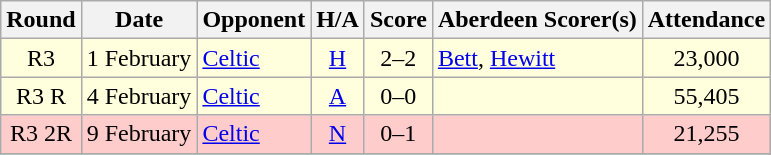<table class="wikitable" style="text-align:center">
<tr>
<th>Round</th>
<th>Date</th>
<th>Opponent</th>
<th>H/A</th>
<th>Score</th>
<th>Aberdeen Scorer(s)</th>
<th>Attendance</th>
</tr>
<tr bgcolor=#FFFFDD>
<td>R3</td>
<td align=left>1 February</td>
<td align=left><a href='#'>Celtic</a></td>
<td><a href='#'>H</a></td>
<td>2–2</td>
<td align=left><a href='#'>Bett</a>, <a href='#'>Hewitt</a></td>
<td>23,000</td>
</tr>
<tr bgcolor=#FFFFDD>
<td>R3 R</td>
<td align=left>4 February</td>
<td align=left><a href='#'>Celtic</a></td>
<td><a href='#'>A</a></td>
<td>0–0</td>
<td align=left></td>
<td>55,405</td>
</tr>
<tr bgcolor=#FFCCCC>
<td>R3 2R</td>
<td align=left>9 February</td>
<td align=left><a href='#'>Celtic</a></td>
<td><a href='#'>N</a></td>
<td>0–1</td>
<td align=left></td>
<td>21,255</td>
</tr>
<tr>
</tr>
</table>
